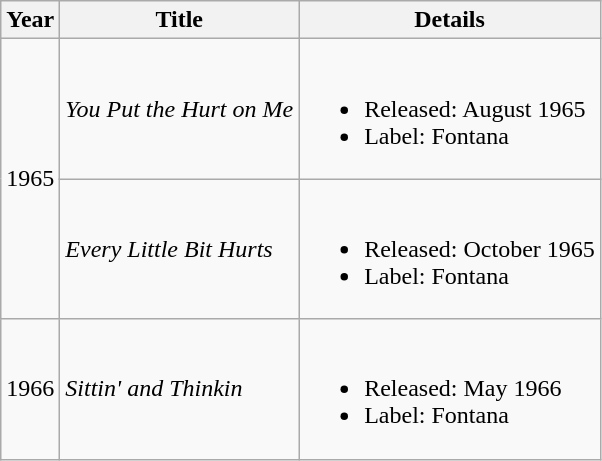<table class="wikitable">
<tr>
<th>Year</th>
<th>Title</th>
<th>Details</th>
</tr>
<tr>
<td rowspan="2">1965</td>
<td><em>You Put the Hurt on Me</em></td>
<td><br><ul><li>Released: August 1965</li><li>Label: Fontana</li></ul></td>
</tr>
<tr>
<td><em>Every Little Bit Hurts</em></td>
<td><br><ul><li>Released: October 1965</li><li>Label: Fontana</li></ul></td>
</tr>
<tr>
<td>1966</td>
<td><em>Sittin' and Thinkin<strong></td>
<td><br><ul><li>Released: May 1966</li><li>Label: Fontana</li></ul></td>
</tr>
</table>
